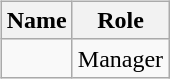<table>
<tr>
<td valign="top"><br><table class="wikitable">
<tr>
<th>Name</th>
<th>Role</th>
</tr>
<tr>
<td></td>
<td>Manager<br></td>
</tr>
</table>
</td>
</tr>
</table>
